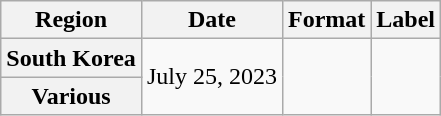<table class="wikitable plainrowheaders" style="text-align:center">
<tr>
<th>Region</th>
<th>Date</th>
<th>Format</th>
<th>Label</th>
</tr>
<tr>
<th scope="row">South Korea</th>
<td rowspan="2">July 25, 2023</td>
<td rowspan="2"></td>
<td rowspan="2"></td>
</tr>
<tr>
<th scope="row">Various</th>
</tr>
</table>
